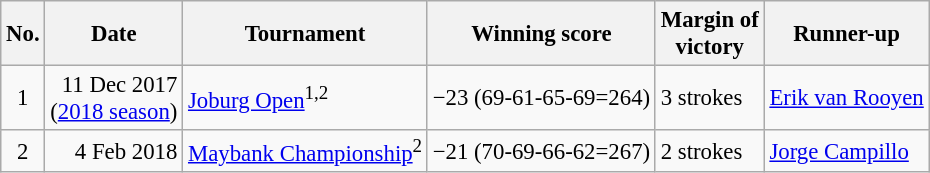<table class="wikitable" style="font-size:95%;">
<tr>
<th>No.</th>
<th>Date</th>
<th>Tournament</th>
<th>Winning score</th>
<th>Margin of<br>victory</th>
<th>Runner-up</th>
</tr>
<tr>
<td align=center>1</td>
<td align=right>11 Dec 2017<br>(<a href='#'>2018 season</a>)</td>
<td><a href='#'>Joburg Open</a><sup>1,2</sup></td>
<td>−23 (69-61-65-69=264)</td>
<td>3 strokes</td>
<td> <a href='#'>Erik van Rooyen</a></td>
</tr>
<tr>
<td align=center>2</td>
<td align=right>4 Feb 2018</td>
<td><a href='#'>Maybank Championship</a><sup>2</sup></td>
<td>−21 (70-69-66-62=267)</td>
<td>2 strokes</td>
<td> <a href='#'>Jorge Campillo</a></td>
</tr>
</table>
